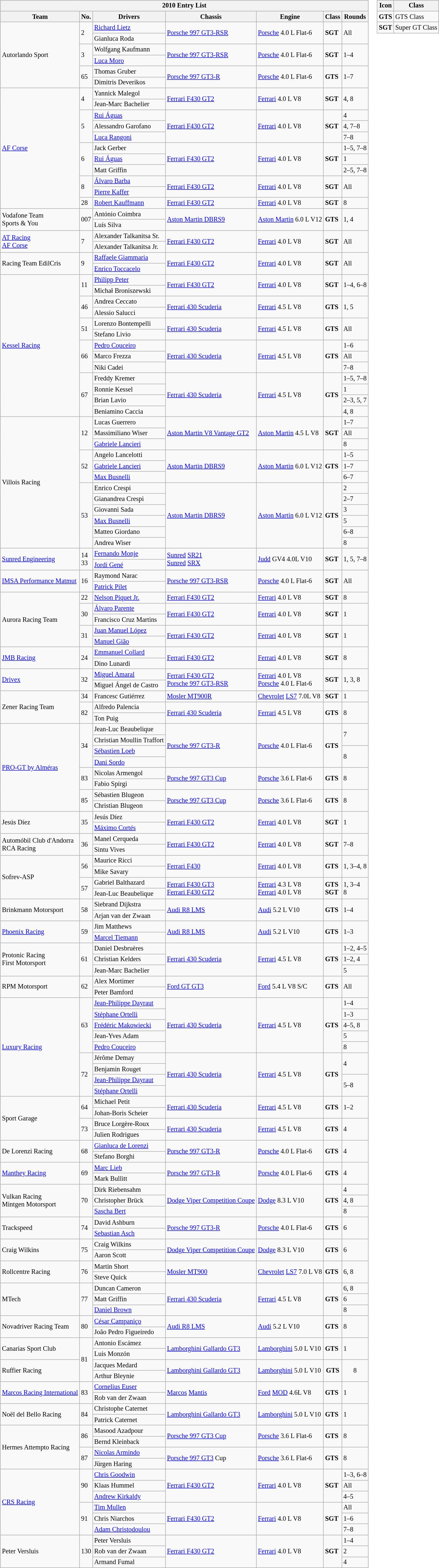<table>
<tr>
<td><br><table class="wikitable" style="font-size:85%">
<tr>
<th colspan=7>2010 Entry List</th>
</tr>
<tr>
<th>Team</th>
<th>No.</th>
<th>Drivers</th>
<th>Chassis</th>
<th>Engine</th>
<th>Class</th>
<th>Rounds</th>
</tr>
<tr>
<td rowspan=6> Autorlando Sport</td>
<td rowspan=2>2</td>
<td> <a href='#'>Richard Lietz</a></td>
<td rowspan=2><a href='#'>Porsche 997 GT3-RSR</a></td>
<td rowspan=2><a href='#'>Porsche</a> 4.0 L Flat-6</td>
<td rowspan=2><strong><span>SGT</span></strong></td>
<td rowspan=2>All</td>
</tr>
<tr>
<td> Gianluca Roda</td>
</tr>
<tr>
<td rowspan=2>3</td>
<td> Wolfgang Kaufmann</td>
<td rowspan=2><a href='#'>Porsche 997 GT3-RSR</a></td>
<td rowspan=2><a href='#'>Porsche</a> 4.0 L Flat-6</td>
<td rowspan=2><strong><span>SGT</span></strong></td>
<td rowspan=2>1–4</td>
</tr>
<tr>
<td> <a href='#'>Luca Moro</a></td>
</tr>
<tr>
<td rowspan=2>65</td>
<td> Thomas Gruber</td>
<td rowspan=2><a href='#'>Porsche 997 GT3-R</a></td>
<td rowspan=2><a href='#'>Porsche</a> 4.0 L Flat-6</td>
<td rowspan=2><strong><span>GTS</span></strong></td>
<td rowspan=2>1–7</td>
</tr>
<tr>
<td> Dimitris Deverikos</td>
</tr>
<tr>
<td rowspan=11> <a href='#'>AF Corse</a></td>
<td rowspan=2>4</td>
<td> Yannick Malegol</td>
<td rowspan=2><a href='#'>Ferrari F430 GT2</a></td>
<td rowspan=2><a href='#'>Ferrari</a> 4.0 L V8</td>
<td rowspan=2><strong><span>SGT</span></strong></td>
<td rowspan=2>4, 8</td>
</tr>
<tr>
<td> Jean-Marc Bachelier</td>
</tr>
<tr>
<td rowspan=3>5</td>
<td> <a href='#'>Rui Águas</a></td>
<td rowspan=3><a href='#'>Ferrari F430 GT2</a></td>
<td rowspan=3><a href='#'>Ferrari</a> 4.0 L V8</td>
<td rowspan=3><strong><span>SGT</span></strong></td>
<td>4</td>
</tr>
<tr>
<td> Alessandro Garofano</td>
<td>4, 7–8</td>
</tr>
<tr>
<td> <a href='#'>Luca Rangoni</a></td>
<td>7–8</td>
</tr>
<tr>
<td rowspan=3>6</td>
<td> Jack Gerber</td>
<td rowspan=3><a href='#'>Ferrari F430 GT2</a></td>
<td rowspan=3><a href='#'>Ferrari</a> 4.0 L V8</td>
<td rowspan=3><strong><span>SGT</span></strong></td>
<td>1–5, 7–8</td>
</tr>
<tr>
<td> <a href='#'>Rui Águas</a></td>
<td>1</td>
</tr>
<tr>
<td> Matt Griffin</td>
<td>2–5, 7–8</td>
</tr>
<tr>
<td rowspan=2>8</td>
<td> <a href='#'>Álvaro Barba</a></td>
<td rowspan=2><a href='#'>Ferrari F430 GT2</a></td>
<td rowspan=2><a href='#'>Ferrari</a> 4.0 L V8</td>
<td rowspan=2><strong><span>SGT</span></strong></td>
<td rowspan=2>All</td>
</tr>
<tr>
<td> <a href='#'>Pierre Kaffer</a></td>
</tr>
<tr>
<td>28</td>
<td> <a href='#'>Robert Kauffmann</a></td>
<td><a href='#'>Ferrari F430 GT2</a></td>
<td><a href='#'>Ferrari</a> 4.0 L V8</td>
<td><strong><span>SGT</span></strong></td>
<td>8</td>
</tr>
<tr>
<td rowspan=2> Vodafone Team<br> Sports & You</td>
<td rowspan=2>007</td>
<td> António Coimbra</td>
<td rowspan=2><a href='#'>Aston Martin DBRS9</a></td>
<td rowspan=2><a href='#'>Aston Martin</a> 6.0 L V12</td>
<td rowspan=2><strong><span>GTS</span></strong></td>
<td rowspan=2>1, 4</td>
</tr>
<tr>
<td> Luís Silva</td>
</tr>
<tr>
<td rowspan=2> <a href='#'>AT Racing</a><br> <a href='#'>AF Corse</a></td>
<td rowspan=2>7</td>
<td> Alexander Talkanitsa Sr.</td>
<td rowspan=2><a href='#'>Ferrari F430 GT2</a></td>
<td rowspan=2><a href='#'>Ferrari</a> 4.0 L V8</td>
<td rowspan=2><strong><span>SGT</span></strong></td>
<td rowspan=2>All</td>
</tr>
<tr>
<td> Alexander Talkanitsa Jr.</td>
</tr>
<tr>
<td rowspan=2> Racing Team EdilCris</td>
<td rowspan=2>9</td>
<td> <a href='#'>Raffaele Giammaria</a></td>
<td rowspan=2><a href='#'>Ferrari F430 GT2</a></td>
<td rowspan=2><a href='#'>Ferrari</a> 4.0 L V8</td>
<td rowspan=2><strong><span>SGT</span></strong></td>
<td rowspan=2>All</td>
</tr>
<tr>
<td> <a href='#'>Enrico Toccacelo</a></td>
</tr>
<tr>
<td rowspan=13> <a href='#'>Kessel Racing</a></td>
<td rowspan=2>11</td>
<td> <a href='#'>Philipp Peter</a></td>
<td rowspan=2><a href='#'>Ferrari F430 GT2</a></td>
<td rowspan=2><a href='#'>Ferrari</a> 4.0 L V8</td>
<td rowspan=2><strong><span>SGT</span></strong></td>
<td rowspan=2>1–4, 6–8</td>
</tr>
<tr>
<td> Michał Broniszewski</td>
</tr>
<tr>
<td rowspan=2>46</td>
<td> Andrea Ceccato</td>
<td rowspan=2><a href='#'>Ferrari 430 Scuderia</a></td>
<td rowspan=2><a href='#'>Ferrari</a> 4.5 L V8</td>
<td rowspan=2><strong><span>GTS</span></strong></td>
<td rowspan=2>1, 5</td>
</tr>
<tr>
<td> Alessio Salucci</td>
</tr>
<tr>
<td rowspan=2>51</td>
<td> Lorenzo Bontempelli</td>
<td rowspan=2><a href='#'>Ferrari 430 Scuderia</a></td>
<td rowspan=2><a href='#'>Ferrari</a> 4.5 L V8</td>
<td rowspan=2><strong><span>GTS</span></strong></td>
<td rowspan=2>All</td>
</tr>
<tr>
<td> Stefano Livio</td>
</tr>
<tr>
<td rowspan=3>66</td>
<td> <a href='#'>Pedro Couceiro</a></td>
<td rowspan=3><a href='#'>Ferrari 430 Scuderia</a></td>
<td rowspan=3><a href='#'>Ferrari</a> 4.5 L V8</td>
<td rowspan=3><strong><span>GTS</span></strong></td>
<td>1–6</td>
</tr>
<tr>
<td> Marco Frezza</td>
<td>All</td>
</tr>
<tr>
<td> Niki Cadei</td>
<td>7–8</td>
</tr>
<tr>
<td rowspan=4>67</td>
<td> Freddy Kremer</td>
<td rowspan=4><a href='#'>Ferrari 430 Scuderia</a></td>
<td rowspan=4><a href='#'>Ferrari</a> 4.5 L V8</td>
<td rowspan=4><strong><span>GTS</span></strong></td>
<td>1–5, 7–8</td>
</tr>
<tr>
<td> Ronnie Kessel</td>
<td>1</td>
</tr>
<tr>
<td> Brian Lavio</td>
<td>2–3, 5, 7</td>
</tr>
<tr>
<td> Beniamino Caccia</td>
<td>4, 8</td>
</tr>
<tr>
<td rowspan=12> Villois Racing</td>
<td rowspan=3>12</td>
<td> Lucas Guerrero</td>
<td rowspan=3><a href='#'>Aston Martin V8 Vantage GT2</a></td>
<td rowspan=3><a href='#'>Aston Martin</a> 4.5 L V8</td>
<td rowspan=3><strong><span>SGT</span></strong></td>
<td>1–7</td>
</tr>
<tr>
<td> Massimiliano Wiser</td>
<td>All</td>
</tr>
<tr>
<td> <a href='#'>Gabriele Lancieri</a></td>
<td>8</td>
</tr>
<tr>
<td rowspan=3>52</td>
<td> Angelo Lancelotti</td>
<td rowspan=3><a href='#'>Aston Martin DBRS9</a></td>
<td rowspan=3><a href='#'>Aston Martin</a> 6.0 L V12</td>
<td rowspan=3><strong><span>GTS</span></strong></td>
<td>1–5</td>
</tr>
<tr>
<td> <a href='#'>Gabriele Lancieri</a></td>
<td>1–7</td>
</tr>
<tr>
<td> <a href='#'>Max Busnelli</a></td>
<td>6–7</td>
</tr>
<tr>
<td rowspan=6>53</td>
<td> Enrico Crespi</td>
<td rowspan=6><a href='#'>Aston Martin DBRS9</a></td>
<td rowspan=6><a href='#'>Aston Martin</a> 6.0 L V12</td>
<td rowspan=6><strong><span>GTS</span></strong></td>
<td>2</td>
</tr>
<tr>
<td> Gianandrea Crespi</td>
<td>2–7</td>
</tr>
<tr>
<td> Giovanni Sada</td>
<td>3</td>
</tr>
<tr>
<td> <a href='#'>Max Busnelli</a></td>
<td>5</td>
</tr>
<tr>
<td> Matteo Giordano</td>
<td>6–8</td>
</tr>
<tr>
<td> Andrea Wiser</td>
<td>8</td>
</tr>
<tr>
<td rowspan=2> <a href='#'>Sunred Engineering</a></td>
<td rowspan=2>14<br>33</td>
<td> <a href='#'>Fernando Monje</a></td>
<td rowspan=2><a href='#'>Sunred</a> <a href='#'>SR21</a><br><a href='#'>Sunred</a> <a href='#'>SRX</a></td>
<td rowspan=2 valign=center><a href='#'>Judd</a> GV4 4.0L V10</td>
<td rowspan=2><strong><span>SGT</span></strong></td>
<td rowspan=2>1, 5, 7–8</td>
</tr>
<tr>
<td> <a href='#'>Jordi Gené</a></td>
</tr>
<tr>
<td rowspan=2> <a href='#'>IMSA Performance Matmut</a></td>
<td rowspan=2>16</td>
<td> Raymond Narac</td>
<td rowspan=2><a href='#'>Porsche 997 GT3-RSR</a></td>
<td rowspan=2><a href='#'>Porsche</a> 4.0 L Flat-6</td>
<td rowspan=2><strong><span>SGT</span></strong></td>
<td rowspan=2>All</td>
</tr>
<tr>
<td> <a href='#'>Patrick Pilet</a></td>
</tr>
<tr>
<td rowspan=6> Aurora Racing Team</td>
<td rowspan=2>22</td>
<td> <a href='#'>Nelson Piquet Jr.</a></td>
<td rowspan=2><a href='#'>Ferrari F430 GT2</a></td>
<td rowspan=2><a href='#'>Ferrari</a> 4.0 L V8</td>
<td rowspan=2><strong><span>SGT</span></strong></td>
<td rowspan=2>8</td>
</tr>
<tr>
<td rowspan=2> <a href='#'>Álvaro Parente</a></td>
</tr>
<tr>
<td rowspan=2>30</td>
<td rowspan=2><a href='#'>Ferrari F430 GT2</a></td>
<td rowspan=2><a href='#'>Ferrari</a> 4.0 L V8</td>
<td rowspan=2><strong><span>SGT</span></strong></td>
<td rowspan=2>1</td>
</tr>
<tr>
<td> Francisco Cruz Martins</td>
</tr>
<tr>
<td rowspan=2>31</td>
<td> <a href='#'>Juan Manuel López</a></td>
<td rowspan=2><a href='#'>Ferrari F430 GT2</a></td>
<td rowspan=2><a href='#'>Ferrari</a> 4.0 L V8</td>
<td rowspan=2><strong><span>SGT</span></strong></td>
<td rowspan=2>1</td>
</tr>
<tr>
<td> <a href='#'>Manuel Gião</a></td>
</tr>
<tr>
<td rowspan=2> <a href='#'>JMB Racing</a></td>
<td rowspan=2>24</td>
<td> <a href='#'>Emmanuel Collard</a></td>
<td rowspan=2><a href='#'>Ferrari F430 GT2</a></td>
<td rowspan=2><a href='#'>Ferrari</a> 4.0 L V8</td>
<td rowspan=2><strong><span>SGT</span></strong></td>
<td rowspan=2>8</td>
</tr>
<tr>
<td> Dino Lunardi</td>
</tr>
<tr>
<td rowspan=2> <a href='#'>Drivex</a></td>
<td rowspan=2>32</td>
<td> <a href='#'>Miguel Amaral</a></td>
<td rowspan=2><a href='#'>Ferrari F430 GT2</a><br><a href='#'>Porsche 997 GT3-RSR</a></td>
<td rowspan=2><a href='#'>Ferrari</a> 4.0 L V8<br><a href='#'>Porsche</a> 4.0 L Flat-6</td>
<td rowspan=2><strong><span>SGT</span></strong></td>
<td rowspan=2>1, 3, 8</td>
</tr>
<tr>
<td> Miguel Ángel de Castro</td>
</tr>
<tr>
<td rowspan=4> Zener Racing Team</td>
<td rowspan=2>34</td>
<td> Francesc Gutiérrez</td>
<td rowspan=2><a href='#'>Mosler MT900R</a></td>
<td rowspan=2><a href='#'>Chevrolet</a> <a href='#'>LS7</a> 7.0L V8</td>
<td rowspan=2><strong><span>SGT</span></strong></td>
<td rowspan=2>1</td>
</tr>
<tr>
<td rowspan=2> Alfredo Palencia</td>
</tr>
<tr>
<td rowspan=2>82</td>
<td rowspan=2><a href='#'>Ferrari 430 Scuderia</a></td>
<td rowspan=2><a href='#'>Ferrari</a> 4.5 L V8</td>
<td rowspan=2><strong><span>GTS</span></strong></td>
<td rowspan=2>8</td>
</tr>
<tr>
<td> Ton Puig</td>
</tr>
<tr>
<td rowspan=8> <a href='#'>PRO-GT by Alméras</a></td>
<td rowspan=4>34</td>
<td> Jean-Luc Beaubelique</td>
<td rowspan=4><a href='#'>Porsche 997 GT3-R</a></td>
<td rowspan=4><a href='#'>Porsche</a> 4.0 L Flat-6</td>
<td rowspan=4><strong><span>GTS</span></strong></td>
<td rowspan=2>7</td>
</tr>
<tr>
<td> Christian Moullin Traffort</td>
</tr>
<tr>
<td> <a href='#'>Sébastien Loeb</a></td>
<td rowspan=2>8</td>
</tr>
<tr>
<td> <a href='#'>Dani Sordo</a></td>
</tr>
<tr>
<td rowspan=2>83</td>
<td> Nicolas Armengol</td>
<td rowspan=2><a href='#'>Porsche 997 GT3 Cup</a></td>
<td rowspan=2><a href='#'>Porsche</a> 3.6 L Flat-6</td>
<td rowspan=2><strong><span>GTS</span></strong></td>
<td rowspan=2>8</td>
</tr>
<tr>
<td> Fabio Spirgi</td>
</tr>
<tr>
<td rowspan=2>85</td>
<td> Sébastien Blugeon</td>
<td rowspan=2><a href='#'>Porsche 997 GT3 Cup</a></td>
<td rowspan=2><a href='#'>Porsche</a> 3.6 L Flat-6</td>
<td rowspan=2><strong><span>GTS</span></strong></td>
<td rowspan=2>8</td>
</tr>
<tr>
<td> Christian Blugeon</td>
</tr>
<tr>
<td rowspan=2> Jesús Díez</td>
<td rowspan=2>35</td>
<td> Jesús Díez</td>
<td rowspan=2><a href='#'>Ferrari F430 GT2</a></td>
<td rowspan=2><a href='#'>Ferrari</a> 4.0 L V8</td>
<td rowspan=2><strong><span>SGT</span></strong></td>
<td rowspan=2>1</td>
</tr>
<tr>
<td> <a href='#'>Máximo Cortés</a></td>
</tr>
<tr>
<td rowspan=2> Automóbil Club d'Andorra<br> RCA Racing</td>
<td rowspan=2>36</td>
<td> Manel Cerqueda</td>
<td rowspan=2><a href='#'>Ferrari F430 GT2</a></td>
<td rowspan=2><a href='#'>Ferrari</a> 4.0 L V8</td>
<td rowspan=2><strong><span>SGT</span></strong></td>
<td rowspan=2>7–8</td>
</tr>
<tr>
<td> Sintu Vives</td>
</tr>
<tr>
<td rowspan=4> Sofrev-ASP</td>
<td rowspan=2>56</td>
<td> Maurice Ricci</td>
<td rowspan=2><a href='#'>Ferrari F430</a></td>
<td rowspan=2><a href='#'>Ferrari</a> 4.0 L V8</td>
<td rowspan=2><strong><span>GTS</span></strong></td>
<td rowspan=2>1, 3–4, 8</td>
</tr>
<tr>
<td> Mike Savary</td>
</tr>
<tr>
<td rowspan=2>57</td>
<td> Gabriel Balthazard</td>
<td rowspan=2><a href='#'>Ferrari F430 GT3</a><br><a href='#'>Ferrari F430 GT2</a></td>
<td rowspan=2><a href='#'>Ferrari</a> 4.3 L V8<br><a href='#'>Ferrari</a> 4.0 L V8</td>
<td rowspan=2><strong><span>GTS</span></strong><br><strong><span>SGT</span></strong></td>
<td rowspan=2>1, 3–4<br>8</td>
</tr>
<tr>
<td> Jean-Luc Beaubelique</td>
</tr>
<tr>
<td rowspan=2> Brinkmann Motorsport</td>
<td rowspan=2>58</td>
<td> Siebrand Dijkstra</td>
<td rowspan=2><a href='#'>Audi R8 LMS</a></td>
<td rowspan=2><a href='#'>Audi</a> 5.2 L V10</td>
<td rowspan=2><strong><span>GTS</span></strong></td>
<td rowspan=2>1–4</td>
</tr>
<tr>
<td> Arjan van der Zwaan</td>
</tr>
<tr>
<td rowspan=2> <a href='#'>Phoenix Racing</a></td>
<td rowspan=2>59</td>
<td> Jim Matthews</td>
<td rowspan=2><a href='#'>Audi R8 LMS</a></td>
<td rowspan=2><a href='#'>Audi</a> 5.2 L V10</td>
<td rowspan=2><strong><span>GTS</span></strong></td>
<td rowspan=2>1–3</td>
</tr>
<tr>
<td> <a href='#'>Marcel Tiemann</a></td>
</tr>
<tr>
<td rowspan=3> Protonic Racing<br> First Motorsport</td>
<td rowspan=3>61</td>
<td> Daniel Desbruères</td>
<td rowspan=3><a href='#'>Ferrari 430 Scuderia</a></td>
<td rowspan=3><a href='#'>Ferrari</a> 4.5 L V8</td>
<td rowspan=3><strong><span>GTS</span></strong></td>
<td>1–2, 4–5</td>
</tr>
<tr>
<td> Christian Kelders</td>
<td>1–2, 4</td>
</tr>
<tr>
<td> Jean-Marc Bachelier</td>
<td>5</td>
</tr>
<tr>
<td rowspan=2> RPM Motorsport</td>
<td rowspan=2>62</td>
<td> Alex Mortimer</td>
<td rowspan=2><a href='#'>Ford GT GT3</a></td>
<td rowspan=2><a href='#'>Ford</a> 5.4 L V8 S/C</td>
<td rowspan=2><strong><span>GTS</span></strong></td>
<td rowspan=2>All</td>
</tr>
<tr>
<td> Peter Bamford</td>
</tr>
<tr>
<td rowspan=9> <a href='#'>Luxury Racing</a></td>
<td rowspan=5>63</td>
<td> <a href='#'>Jean-Philippe Dayraut</a></td>
<td rowspan=5><a href='#'>Ferrari 430 Scuderia</a></td>
<td rowspan=5><a href='#'>Ferrari</a> 4.5 L V8</td>
<td rowspan=5><strong><span>GTS</span></strong></td>
<td>1–4</td>
</tr>
<tr>
<td> <a href='#'>Stéphane Ortelli</a></td>
<td>1–3</td>
</tr>
<tr>
<td> <a href='#'>Frédéric Makowiecki</a></td>
<td>4–5, 8</td>
</tr>
<tr>
<td> Jean-Yves Adam</td>
<td>5</td>
</tr>
<tr>
<td> <a href='#'>Pedro Couceiro</a></td>
<td>8</td>
</tr>
<tr>
<td rowspan=4>72</td>
<td> Jérôme Demay</td>
<td rowspan=4><a href='#'>Ferrari 430 Scuderia</a></td>
<td rowspan=4><a href='#'>Ferrari</a> 4.5 L V8</td>
<td rowspan=4><strong><span>GTS</span></strong></td>
<td rowspan=2>4</td>
</tr>
<tr>
<td> Benjamin Rouget</td>
</tr>
<tr>
<td> <a href='#'>Jean-Philippe Dayraut</a></td>
<td rowspan=2>5–8</td>
</tr>
<tr>
<td> <a href='#'>Stéphane Ortelli</a></td>
</tr>
<tr>
<td rowspan=4> Sport Garage</td>
<td rowspan=2>64</td>
<td> Michael Petit</td>
<td rowspan=2><a href='#'>Ferrari 430 Scuderia</a></td>
<td rowspan=2><a href='#'>Ferrari</a> 4.5 L V8</td>
<td rowspan=2><strong><span>GTS</span></strong></td>
<td rowspan=2>1–2</td>
</tr>
<tr>
<td> Johan-Boris Scheier</td>
</tr>
<tr>
<td rowspan=2>73</td>
<td> Bruce Lorgère-Roux</td>
<td rowspan=2><a href='#'>Ferrari 430 Scuderia</a></td>
<td rowspan=2><a href='#'>Ferrari</a> 4.5 L V8</td>
<td rowspan=2><strong><span>GTS</span></strong></td>
<td rowspan=2>4</td>
</tr>
<tr>
<td> Julien Rodrigues</td>
</tr>
<tr>
<td rowspan=2> De Lorenzi Racing</td>
<td rowspan=2>68</td>
<td> <a href='#'>Gianluca de Lorenzi</a></td>
<td rowspan=2><a href='#'>Porsche 997 GT3-R</a></td>
<td rowspan=2><a href='#'>Porsche</a> 4.0 L Flat-6</td>
<td rowspan=2><strong><span>GTS</span></strong></td>
<td rowspan=2>4</td>
</tr>
<tr>
<td> Stefano Borghi</td>
</tr>
<tr>
<td rowspan=2> <a href='#'>Manthey Racing</a></td>
<td rowspan=2>69</td>
<td> <a href='#'>Marc Lieb</a></td>
<td rowspan=2><a href='#'>Porsche 997 GT3-R</a></td>
<td rowspan=2><a href='#'>Porsche</a> 4.0 L Flat-6</td>
<td rowspan=2><strong><span>GTS</span></strong></td>
<td rowspan=2>4</td>
</tr>
<tr>
<td> Mark Bullitt</td>
</tr>
<tr>
<td rowspan=3> Vulkan Racing<br> Mintgen Motorsport</td>
<td rowspan=3>70</td>
<td> Dirk Riebensahm</td>
<td rowspan=3><a href='#'>Dodge Viper Competition Coupe</a></td>
<td rowspan=3><a href='#'>Dodge</a> 8.3 L V10</td>
<td rowspan=3><strong><span>GTS</span></strong></td>
<td>4</td>
</tr>
<tr>
<td> Christopher Brück</td>
<td>4, 8</td>
</tr>
<tr>
<td> <a href='#'>Sascha Bert</a></td>
<td>8</td>
</tr>
<tr>
<td rowspan=2> Trackspeed</td>
<td rowspan=2>74</td>
<td> David Ashburn</td>
<td rowspan=2><a href='#'>Porsche 997 GT3-R</a></td>
<td rowspan=2><a href='#'>Porsche</a> 4.0 L Flat-6</td>
<td rowspan=2><strong><span>GTS</span></strong></td>
<td rowspan=2>6</td>
</tr>
<tr>
<td> <a href='#'>Sebastian Asch</a></td>
</tr>
<tr>
<td rowspan=2> Craig Wilkins</td>
<td rowspan=2>75</td>
<td> Craig Wilkins</td>
<td rowspan=2><a href='#'>Dodge Viper Competition Coupe</a></td>
<td rowspan=2><a href='#'>Dodge</a> 8.3 L V10</td>
<td rowspan=2><strong><span>GTS</span></strong></td>
<td rowspan=2>6</td>
</tr>
<tr>
<td> Aaron Scott</td>
</tr>
<tr>
<td rowspan=2> Rollcentre Racing</td>
<td rowspan=2>76</td>
<td> Martin Short</td>
<td rowspan=2><a href='#'>Mosler MT900</a></td>
<td rowspan=2><a href='#'>Chevrolet</a> <a href='#'>LS7</a> 7.0 L V8</td>
<td rowspan=2><strong><span>GTS</span></strong></td>
<td rowspan=2>6, 8</td>
</tr>
<tr>
<td> Steve Quick</td>
</tr>
<tr>
<td rowspan=3> MTech</td>
<td rowspan=3>77</td>
<td> Duncan Cameron</td>
<td rowspan=3><a href='#'>Ferrari 430 Scuderia</a></td>
<td rowspan=3><a href='#'>Ferrari</a> 4.5 L V8</td>
<td rowspan=3><strong><span>GTS</span></strong></td>
<td>6, 8</td>
</tr>
<tr>
<td> Matt Griffin</td>
<td>6</td>
</tr>
<tr>
<td> <a href='#'>Daniel Brown</a></td>
<td>8</td>
</tr>
<tr>
<td rowspan=2> Novadriver Racing Team</td>
<td rowspan=2>80</td>
<td> <a href='#'>César Campaniço</a></td>
<td rowspan=2><a href='#'>Audi R8 LMS</a></td>
<td rowspan=2><a href='#'>Audi</a> 5.2 L V10</td>
<td rowspan=2><strong><span>GTS</span></strong></td>
<td rowspan=2>8</td>
</tr>
<tr>
<td> João Pedro Figueiredo</td>
</tr>
<tr>
<td rowspan=2> Canarias Sport Club</td>
<td rowspan=4>81</td>
<td> Antonio Escámez</td>
<td rowspan=2><a href='#'>Lamborghini Gallardo GT3</a></td>
<td rowspan=2><a href='#'>Lamborghini</a> 5.0 L V10</td>
<td rowspan=2><strong><span>GTS</span></strong></td>
<td rowspan=2>1</td>
</tr>
<tr>
<td> Luis Monzón</td>
</tr>
<tr>
<td rowspan=2> Ruffier Racing</td>
<td> Jacques Medard</td>
<td rowspan=2><a href='#'>Lamborghini Gallardo GT3</a></td>
<td rowspan=2><a href='#'>Lamborghini</a> 5.0 L V10</td>
<td align=center rowspan=2><strong><span>GTS</span></strong></td>
<td align=center rowspan=2>8</td>
</tr>
<tr>
<td> Arthur Bleynie</td>
</tr>
<tr>
<td rowspan=2> <a href='#'>Marcos Racing International</a></td>
<td rowspan=2>83</td>
<td> <a href='#'>Cornelius Euser</a></td>
<td rowspan=2><a href='#'>Marcos</a> <a href='#'>Mantis</a></td>
<td rowspan=2><a href='#'>Ford</a> <a href='#'>MOD</a> 4.6L V8</td>
<td rowspan=2><strong><span>GTS</span></strong></td>
<td rowspan=2>1</td>
</tr>
<tr>
<td> Rob van der Zwaan</td>
</tr>
<tr>
<td rowspan=2> Noël del Bello Racing</td>
<td rowspan=2>84</td>
<td> Christophe Caternet</td>
<td rowspan=2><a href='#'>Lamborghini Gallardo GT3</a></td>
<td rowspan=2><a href='#'>Lamborghini</a> 5.0 L V10</td>
<td rowspan=2><strong><span>GTS</span></strong></td>
<td rowspan=2>1</td>
</tr>
<tr>
<td> Patrick Caternet</td>
</tr>
<tr>
<td rowspan=4> Hermes Attempto Racing</td>
<td rowspan=2>86</td>
<td> Masood Azadpour</td>
<td rowspan=2><a href='#'>Porsche 997 GT3 Cup</a></td>
<td rowspan=2><a href='#'>Porsche</a> 3.6 L Flat-6</td>
<td rowspan=2><strong><span>GTS</span></strong></td>
<td rowspan=2>8</td>
</tr>
<tr>
<td> Bernd Kleinback</td>
</tr>
<tr>
<td rowspan=2>87</td>
<td> <a href='#'>Nicolas Armindo</a></td>
<td rowspan=2><a href='#'>Porsche 997 GT3</a> Cup</td>
<td rowspan=2><a href='#'>Porsche</a> 3.6 L Flat-6</td>
<td rowspan=2><strong><span>GTS</span></strong></td>
<td rowspan=2>8</td>
</tr>
<tr>
<td> Jürgen Haring</td>
</tr>
<tr>
<td rowspan=6> <a href='#'>CRS Racing</a></td>
<td rowspan=3>90</td>
<td> <a href='#'>Chris Goodwin</a></td>
<td rowspan=3><a href='#'>Ferrari F430 GT2</a></td>
<td rowspan=3><a href='#'>Ferrari</a> 4.0 L V8</td>
<td rowspan=3><strong><span>SGT</span></strong></td>
<td>1–3, 6–8</td>
</tr>
<tr>
<td> Klaas Hummel</td>
<td>All</td>
</tr>
<tr>
<td> <a href='#'>Andrew Kirkaldy</a></td>
<td>4–5</td>
</tr>
<tr>
<td rowspan=3>91</td>
<td> <a href='#'>Tim Mullen</a></td>
<td rowspan=3><a href='#'>Ferrari F430 GT2</a></td>
<td rowspan=3><a href='#'>Ferrari</a> 4.0 L V8</td>
<td rowspan=3><strong><span>SGT</span></strong></td>
<td>All</td>
</tr>
<tr>
<td> Chris Niarchos</td>
<td>1–6</td>
</tr>
<tr>
<td> <a href='#'>Adam Christodoulou</a></td>
<td>7–8</td>
</tr>
<tr>
<td rowspan=3> Peter Versluis</td>
<td rowspan=3>130</td>
<td> Peter Versluis</td>
<td rowspan=3><a href='#'>Ferrari F430 GT2</a></td>
<td rowspan=3><a href='#'>Ferrari</a> 4.0 L V8</td>
<td rowspan=3><strong><span>SGT</span></strong></td>
<td>1–4</td>
</tr>
<tr>
<td> Rob van der Zwaan</td>
<td>2</td>
</tr>
<tr>
<td> Armand Fumal</td>
<td>4</td>
</tr>
</table>
</td>
<td valign="top"><br><table class="wikitable" style="font-size: 85%;">
<tr>
<th>Icon</th>
<th>Class</th>
</tr>
<tr>
<td><strong><span>GTS</span></strong></td>
<td>GTS Class</td>
</tr>
<tr>
<td><strong><span>SGT</span></strong></td>
<td>Super GT Class</td>
</tr>
</table>
</td>
</tr>
</table>
